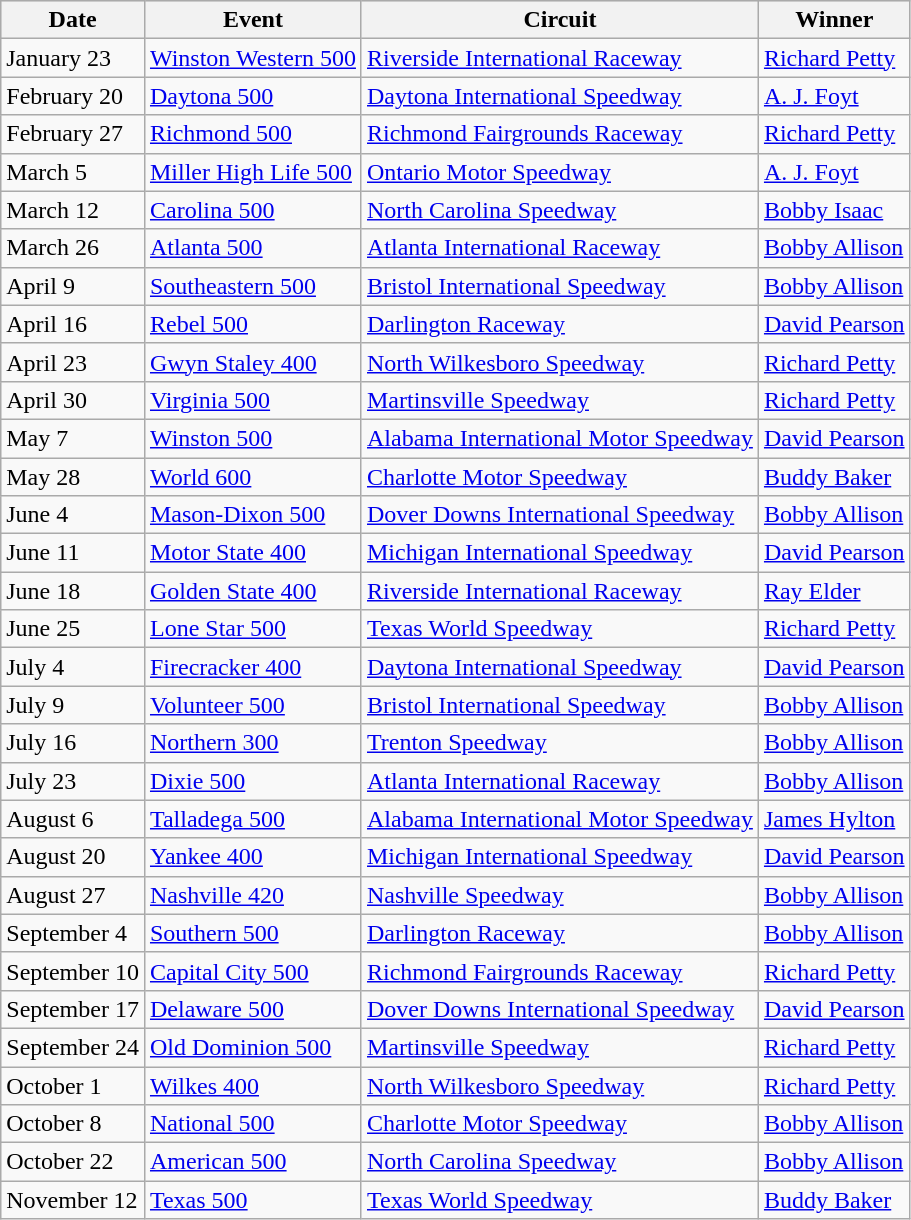<table class="wikitable sortable">
<tr align=left style="background:#DDDDDD;">
<th>Date</th>
<th>Event</th>
<th>Circuit</th>
<th>Winner</th>
</tr>
<tr>
<td>January 23</td>
<td><a href='#'>Winston Western 500</a></td>
<td><a href='#'>Riverside International Raceway</a></td>
<td><a href='#'>Richard Petty</a></td>
</tr>
<tr>
<td>February 20</td>
<td><a href='#'>Daytona 500</a></td>
<td><a href='#'>Daytona International Speedway</a></td>
<td><a href='#'>A. J. Foyt</a></td>
</tr>
<tr>
<td>February 27</td>
<td><a href='#'>Richmond 500</a></td>
<td><a href='#'>Richmond Fairgrounds Raceway</a></td>
<td><a href='#'>Richard Petty</a></td>
</tr>
<tr>
<td>March 5</td>
<td><a href='#'>Miller High Life 500</a></td>
<td><a href='#'>Ontario Motor Speedway</a></td>
<td><a href='#'>A. J. Foyt</a></td>
</tr>
<tr>
<td>March 12</td>
<td><a href='#'>Carolina 500</a></td>
<td><a href='#'>North Carolina Speedway</a></td>
<td><a href='#'>Bobby Isaac</a></td>
</tr>
<tr>
<td>March 26</td>
<td><a href='#'>Atlanta 500</a></td>
<td><a href='#'>Atlanta International Raceway</a></td>
<td><a href='#'>Bobby Allison</a></td>
</tr>
<tr>
<td>April 9</td>
<td><a href='#'>Southeastern 500</a></td>
<td><a href='#'>Bristol International Speedway</a></td>
<td><a href='#'>Bobby Allison</a></td>
</tr>
<tr>
<td>April 16</td>
<td><a href='#'>Rebel 500</a></td>
<td><a href='#'>Darlington Raceway</a></td>
<td><a href='#'>David Pearson</a></td>
</tr>
<tr>
<td>April 23</td>
<td><a href='#'>Gwyn Staley 400</a></td>
<td><a href='#'>North Wilkesboro Speedway</a></td>
<td><a href='#'>Richard Petty</a></td>
</tr>
<tr>
<td>April 30</td>
<td><a href='#'>Virginia 500</a></td>
<td><a href='#'>Martinsville Speedway</a></td>
<td><a href='#'>Richard Petty</a></td>
</tr>
<tr>
<td>May 7</td>
<td><a href='#'>Winston 500</a></td>
<td><a href='#'>Alabama International Motor Speedway</a></td>
<td><a href='#'>David Pearson</a></td>
</tr>
<tr>
<td>May 28</td>
<td><a href='#'>World 600</a></td>
<td><a href='#'>Charlotte Motor Speedway</a></td>
<td><a href='#'>Buddy Baker</a></td>
</tr>
<tr>
<td>June 4</td>
<td><a href='#'>Mason-Dixon 500</a></td>
<td><a href='#'>Dover Downs International Speedway</a></td>
<td><a href='#'>Bobby Allison</a></td>
</tr>
<tr>
<td>June 11</td>
<td><a href='#'>Motor State 400</a></td>
<td><a href='#'>Michigan International Speedway</a></td>
<td><a href='#'>David Pearson</a></td>
</tr>
<tr>
<td>June 18</td>
<td><a href='#'>Golden State 400</a></td>
<td><a href='#'>Riverside International Raceway</a></td>
<td><a href='#'>Ray Elder</a></td>
</tr>
<tr>
<td>June 25</td>
<td><a href='#'>Lone Star 500</a></td>
<td><a href='#'>Texas World Speedway</a></td>
<td><a href='#'>Richard Petty</a></td>
</tr>
<tr>
<td>July 4</td>
<td><a href='#'>Firecracker 400</a></td>
<td><a href='#'>Daytona International Speedway</a></td>
<td><a href='#'>David Pearson</a></td>
</tr>
<tr>
<td>July 9</td>
<td><a href='#'>Volunteer 500</a></td>
<td><a href='#'>Bristol International Speedway</a></td>
<td><a href='#'>Bobby Allison</a></td>
</tr>
<tr>
<td>July 16</td>
<td><a href='#'>Northern 300</a></td>
<td><a href='#'>Trenton Speedway</a></td>
<td><a href='#'>Bobby Allison</a></td>
</tr>
<tr>
<td>July 23</td>
<td><a href='#'>Dixie 500</a></td>
<td><a href='#'>Atlanta International Raceway</a></td>
<td><a href='#'>Bobby Allison</a></td>
</tr>
<tr>
<td>August 6</td>
<td><a href='#'>Talladega 500</a></td>
<td><a href='#'>Alabama International Motor Speedway</a></td>
<td><a href='#'>James Hylton</a></td>
</tr>
<tr>
<td>August 20</td>
<td><a href='#'>Yankee 400</a></td>
<td><a href='#'>Michigan International Speedway</a></td>
<td><a href='#'>David Pearson</a></td>
</tr>
<tr>
<td>August 27</td>
<td><a href='#'>Nashville 420</a></td>
<td><a href='#'>Nashville Speedway</a></td>
<td><a href='#'>Bobby Allison</a></td>
</tr>
<tr>
<td>September 4</td>
<td><a href='#'>Southern 500</a></td>
<td><a href='#'>Darlington Raceway</a></td>
<td><a href='#'>Bobby Allison</a></td>
</tr>
<tr>
<td>September 10</td>
<td><a href='#'>Capital City 500</a></td>
<td><a href='#'>Richmond Fairgrounds Raceway</a></td>
<td><a href='#'>Richard Petty</a></td>
</tr>
<tr>
<td>September 17</td>
<td><a href='#'>Delaware 500</a></td>
<td><a href='#'>Dover Downs International Speedway</a></td>
<td><a href='#'>David Pearson</a></td>
</tr>
<tr>
<td>September 24</td>
<td><a href='#'>Old Dominion 500</a></td>
<td><a href='#'>Martinsville Speedway</a></td>
<td><a href='#'>Richard Petty</a></td>
</tr>
<tr>
<td>October 1</td>
<td><a href='#'>Wilkes 400</a></td>
<td><a href='#'>North Wilkesboro Speedway</a></td>
<td><a href='#'>Richard Petty</a></td>
</tr>
<tr>
<td>October 8</td>
<td><a href='#'>National 500</a></td>
<td><a href='#'>Charlotte Motor Speedway</a></td>
<td><a href='#'>Bobby Allison</a></td>
</tr>
<tr>
<td>October 22</td>
<td><a href='#'>American 500</a></td>
<td><a href='#'>North Carolina Speedway</a></td>
<td><a href='#'>Bobby Allison</a></td>
</tr>
<tr>
<td>November 12</td>
<td><a href='#'>Texas 500</a></td>
<td><a href='#'>Texas World Speedway</a></td>
<td><a href='#'>Buddy Baker</a></td>
</tr>
</table>
